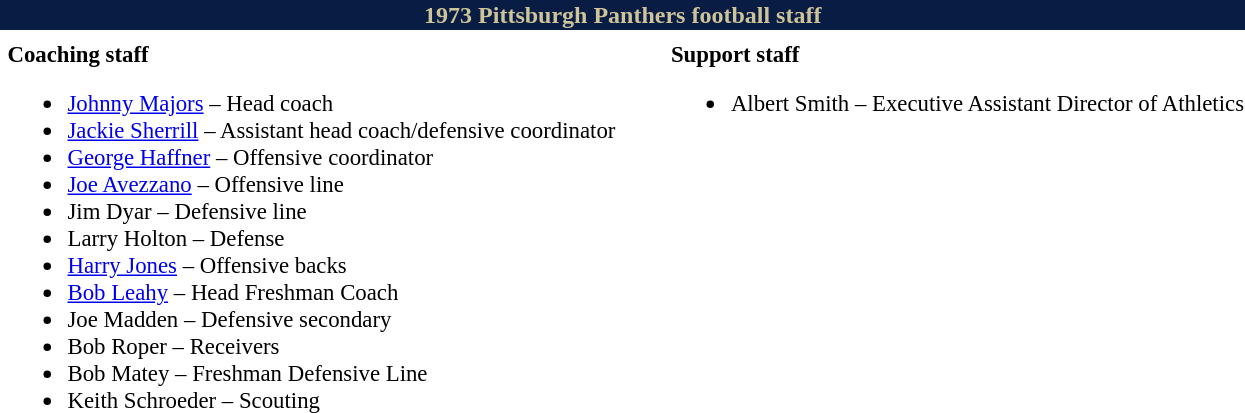<table class="toccolours" style="text-align: left;">
<tr>
<th colspan="10" style="background:#091C44; color:#CEC499; text-align: center;"><strong>1973 Pittsburgh Panthers football staff</strong></th>
</tr>
<tr>
<td colspan="10" align="right"></td>
</tr>
<tr>
<td valign="top"></td>
<td style="font-size: 95%;" valign="top"><strong>Coaching staff</strong><br><ul><li><a href='#'>Johnny Majors</a> – Head coach</li><li><a href='#'>Jackie Sherrill</a> – Assistant head coach/defensive coordinator</li><li><a href='#'>George Haffner</a> – Offensive coordinator</li><li><a href='#'>Joe Avezzano</a> – Offensive line</li><li>Jim Dyar – Defensive line</li><li>Larry Holton – Defense</li><li><a href='#'>Harry Jones</a> – Offensive backs</li><li><a href='#'>Bob Leahy</a> – Head Freshman Coach</li><li>Joe Madden – Defensive secondary</li><li>Bob Roper – Receivers</li><li>Bob Matey – Freshman Defensive Line</li><li>Keith Schroeder – Scouting</li></ul></td>
<td width="25"> </td>
<td valign="top"></td>
<td style="font-size: 95%;" valign="top"><strong>Support staff</strong><br><ul><li>Albert Smith – Executive Assistant Director of Athletics</li></ul></td>
</tr>
</table>
